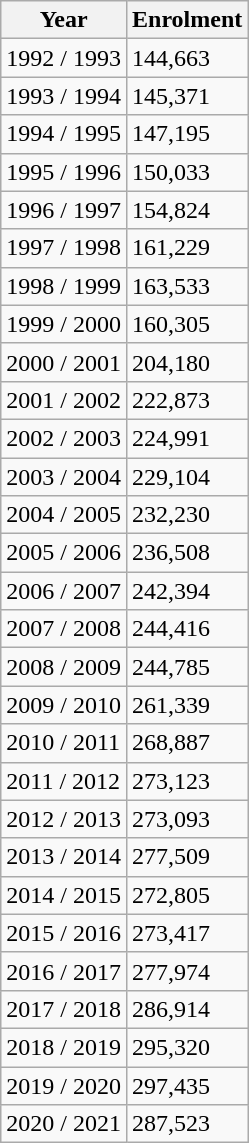<table class="wikitable">
<tr>
<th>Year</th>
<th>Enrolment</th>
</tr>
<tr>
<td>1992 / 1993</td>
<td>144,663</td>
</tr>
<tr>
<td>1993 / 1994</td>
<td>145,371</td>
</tr>
<tr>
<td>1994 / 1995</td>
<td>147,195</td>
</tr>
<tr>
<td>1995 / 1996</td>
<td>150,033</td>
</tr>
<tr>
<td>1996 / 1997</td>
<td>154,824</td>
</tr>
<tr>
<td>1997 / 1998</td>
<td>161,229</td>
</tr>
<tr>
<td>1998 / 1999</td>
<td>163,533</td>
</tr>
<tr>
<td>1999 / 2000</td>
<td>160,305</td>
</tr>
<tr>
<td>2000 / 2001</td>
<td>204,180</td>
</tr>
<tr>
<td>2001 / 2002</td>
<td>222,873</td>
</tr>
<tr>
<td>2002 / 2003</td>
<td>224,991</td>
</tr>
<tr>
<td>2003 / 2004</td>
<td>229,104</td>
</tr>
<tr>
<td>2004 / 2005</td>
<td>232,230</td>
</tr>
<tr>
<td>2005 / 2006</td>
<td>236,508</td>
</tr>
<tr>
<td>2006 / 2007</td>
<td>242,394</td>
</tr>
<tr>
<td>2007 / 2008</td>
<td>244,416</td>
</tr>
<tr>
<td>2008 / 2009</td>
<td>244,785</td>
</tr>
<tr>
<td>2009 / 2010</td>
<td>261,339</td>
</tr>
<tr>
<td>2010 / 2011</td>
<td>268,887</td>
</tr>
<tr>
<td>2011 / 2012</td>
<td>273,123</td>
</tr>
<tr>
<td>2012 / 2013</td>
<td>273,093</td>
</tr>
<tr>
<td>2013 / 2014</td>
<td>277,509</td>
</tr>
<tr>
<td>2014 / 2015</td>
<td>272,805</td>
</tr>
<tr>
<td>2015 / 2016</td>
<td>273,417</td>
</tr>
<tr>
<td>2016 / 2017</td>
<td>277,974</td>
</tr>
<tr>
<td>2017 / 2018</td>
<td>286,914</td>
</tr>
<tr>
<td>2018 / 2019</td>
<td>295,320</td>
</tr>
<tr>
<td>2019 / 2020</td>
<td>297,435</td>
</tr>
<tr>
<td>2020 / 2021</td>
<td>287,523</td>
</tr>
</table>
